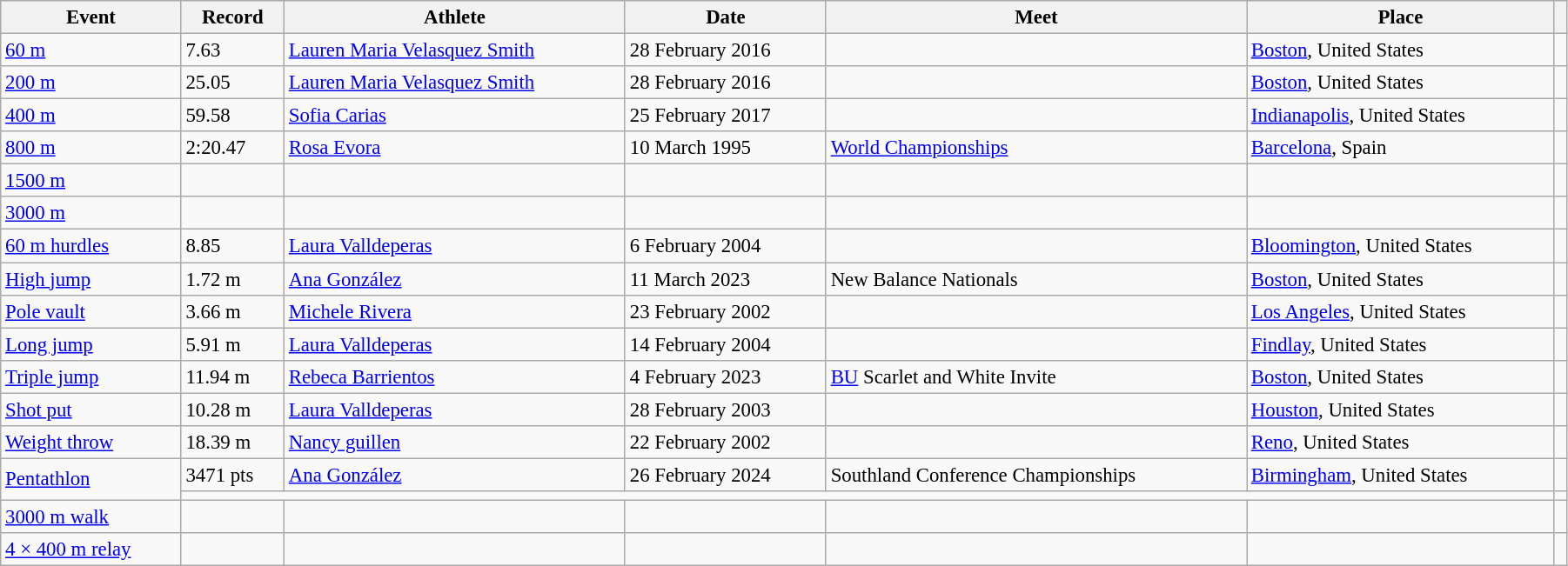<table class="wikitable" style="font-size:95%; width: 95%;">
<tr>
<th>Event</th>
<th>Record</th>
<th>Athlete</th>
<th>Date</th>
<th>Meet</th>
<th>Place</th>
<th></th>
</tr>
<tr>
<td><a href='#'>60 m</a></td>
<td>7.63</td>
<td><a href='#'>Lauren Maria Velasquez Smith</a></td>
<td>28 February 2016</td>
<td></td>
<td><a href='#'>Boston</a>, United States</td>
<td></td>
</tr>
<tr>
<td><a href='#'>200 m</a></td>
<td>25.05</td>
<td><a href='#'>Lauren Maria Velasquez Smith</a></td>
<td>28 February 2016</td>
<td></td>
<td><a href='#'>Boston</a>, United States</td>
<td></td>
</tr>
<tr>
<td><a href='#'>400 m</a></td>
<td>59.58</td>
<td><a href='#'>Sofia Carias</a></td>
<td>25 February 2017</td>
<td></td>
<td><a href='#'>Indianapolis</a>, United States</td>
<td></td>
</tr>
<tr>
<td><a href='#'>800 m</a></td>
<td>2:20.47</td>
<td><a href='#'>Rosa Evora</a></td>
<td>10 March 1995</td>
<td><a href='#'>World Championships</a></td>
<td><a href='#'>Barcelona</a>, Spain</td>
<td></td>
</tr>
<tr>
<td><a href='#'>1500 m</a></td>
<td></td>
<td></td>
<td></td>
<td></td>
<td></td>
<td></td>
</tr>
<tr>
<td><a href='#'>3000 m</a></td>
<td></td>
<td></td>
<td></td>
<td></td>
<td></td>
<td></td>
</tr>
<tr>
<td><a href='#'>60 m hurdles</a></td>
<td>8.85</td>
<td><a href='#'>Laura Valldeperas</a></td>
<td>6 February 2004</td>
<td></td>
<td><a href='#'>Bloomington</a>, United States</td>
<td></td>
</tr>
<tr>
<td><a href='#'>High jump</a></td>
<td>1.72 m</td>
<td><a href='#'>Ana González</a></td>
<td>11 March 2023</td>
<td>New Balance Nationals</td>
<td><a href='#'>Boston</a>, United States</td>
<td></td>
</tr>
<tr>
<td><a href='#'>Pole vault</a></td>
<td>3.66 m</td>
<td><a href='#'>Michele Rivera</a></td>
<td>23 February 2002</td>
<td></td>
<td><a href='#'>Los Angeles</a>, United States</td>
<td></td>
</tr>
<tr>
<td><a href='#'>Long jump</a></td>
<td>5.91 m</td>
<td><a href='#'>Laura Valldeperas</a></td>
<td>14 February 2004</td>
<td></td>
<td><a href='#'>Findlay</a>, United States</td>
<td></td>
</tr>
<tr>
<td><a href='#'>Triple jump</a></td>
<td>11.94 m</td>
<td><a href='#'>Rebeca Barrientos</a></td>
<td>4 February 2023</td>
<td><a href='#'>BU</a> Scarlet and White Invite</td>
<td><a href='#'>Boston</a>, United States</td>
<td></td>
</tr>
<tr>
<td><a href='#'>Shot put</a></td>
<td>10.28 m</td>
<td><a href='#'>Laura Valldeperas</a></td>
<td>28 February 2003</td>
<td></td>
<td><a href='#'>Houston</a>, United States</td>
<td></td>
</tr>
<tr>
<td><a href='#'>Weight throw</a></td>
<td>18.39 m </td>
<td><a href='#'>Nancy guillen</a></td>
<td>22 February 2002</td>
<td></td>
<td><a href='#'>Reno</a>, United States</td>
<td></td>
</tr>
<tr>
<td rowspan=2><a href='#'>Pentathlon</a></td>
<td>3471 pts</td>
<td><a href='#'>Ana González</a></td>
<td>26 February 2024</td>
<td>Southland Conference Championships</td>
<td><a href='#'>Birmingham</a>, United States</td>
<td></td>
</tr>
<tr>
<td colspan=5></td>
<td></td>
</tr>
<tr>
<td><a href='#'>3000 m walk</a></td>
<td></td>
<td></td>
<td></td>
<td></td>
<td></td>
<td></td>
</tr>
<tr>
<td><a href='#'>4 × 400 m relay</a></td>
<td></td>
<td></td>
<td></td>
<td></td>
<td></td>
<td></td>
</tr>
</table>
